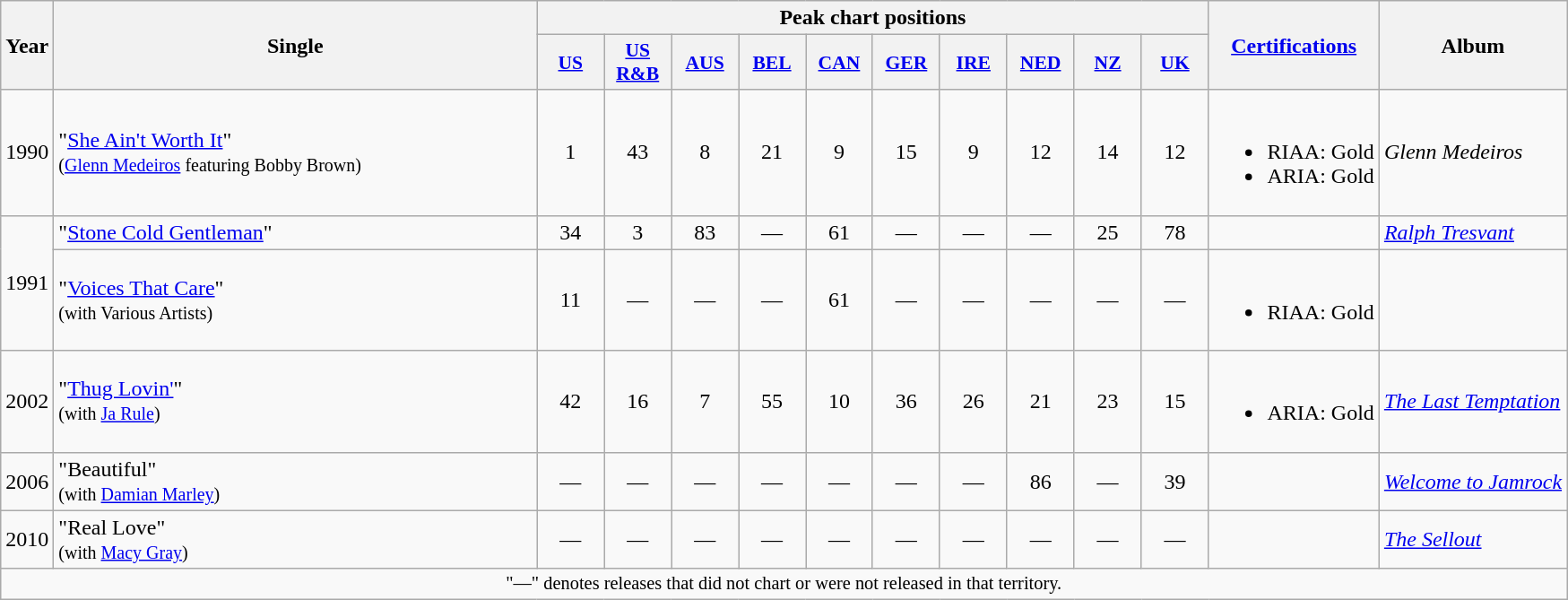<table class="wikitable">
<tr>
<th rowspan="2">Year</th>
<th rowspan="2" style="width:22em;">Single</th>
<th colspan="10">Peak chart positions</th>
<th rowspan="2"><a href='#'>Certifications</a></th>
<th rowspan="2">Album</th>
</tr>
<tr>
<th style="width:3em;font-size:90%;"><a href='#'>US</a><br></th>
<th style="width:3em;font-size:90%;"><a href='#'>US<br>R&B</a><br></th>
<th style="width:3em;font-size:90%;"><a href='#'>AUS</a><br></th>
<th style="width:3em;font-size:90%;"><a href='#'>BEL</a><br></th>
<th style="width:3em;font-size:90%;"><a href='#'>CAN</a><br></th>
<th style="width:3em;font-size:90%;"><a href='#'>GER</a><br></th>
<th style="width:3em;font-size:90%;"><a href='#'>IRE</a><br></th>
<th style="width:3em;font-size:90%;"><a href='#'>NED</a><br></th>
<th style="width:3em;font-size:90%;"><a href='#'>NZ</a><br></th>
<th style="width:3em;font-size:90%;"><a href='#'>UK</a><br></th>
</tr>
<tr>
<td>1990</td>
<td>"<a href='#'>She Ain't Worth It</a>" <br> <small>(<a href='#'>Glenn Medeiros</a> featuring Bobby Brown)</small></td>
<td align="center">1</td>
<td align="center">43</td>
<td align="center">8</td>
<td align="center">21</td>
<td align="center">9</td>
<td align="center">15</td>
<td align="center">9</td>
<td align="center">12</td>
<td align="center">14</td>
<td align="center">12</td>
<td><br><ul><li>RIAA: Gold</li><li>ARIA: Gold</li></ul></td>
<td align="left"><em>Glenn Medeiros</em></td>
</tr>
<tr>
<td rowspan="2">1991</td>
<td>"<a href='#'>Stone Cold Gentleman</a>"<br></td>
<td align="center">34</td>
<td align="center">3</td>
<td align="center">83</td>
<td align="center">—</td>
<td align="center">61</td>
<td align="center">—</td>
<td align="center">—</td>
<td align="center">—</td>
<td align="center">25</td>
<td align="center">78</td>
<td></td>
<td><em><a href='#'>Ralph Tresvant</a></em><br></td>
</tr>
<tr>
<td>"<a href='#'>Voices That Care</a>" <br> <small>(with Various Artists)</small></td>
<td align="center">11</td>
<td align="center">—</td>
<td align="center">—</td>
<td align="center">—</td>
<td align="center">61</td>
<td align="center">—</td>
<td align="center">—</td>
<td align="center">—</td>
<td align="center">—</td>
<td align="center">—</td>
<td><br><ul><li>RIAA: Gold</li></ul></td>
<td></td>
</tr>
<tr>
<td>2002</td>
<td>"<a href='#'>Thug Lovin'</a>" <br> <small>(with <a href='#'>Ja Rule</a>)</small></td>
<td align="center">42</td>
<td align="center">16</td>
<td align="center">7</td>
<td align="center">55</td>
<td align="center">10</td>
<td align="center">36</td>
<td align="center">26</td>
<td align="center">21</td>
<td align="center">23</td>
<td align="center">15</td>
<td><br><ul><li>ARIA: Gold</li></ul></td>
<td align="left"><em><a href='#'>The Last Temptation</a></em></td>
</tr>
<tr>
<td>2006</td>
<td>"Beautiful" <br> <small>(with <a href='#'>Damian Marley</a>)</small></td>
<td align="center">—</td>
<td align="center">—</td>
<td align="center">—</td>
<td align="center">—</td>
<td align="center">—</td>
<td align="center">—</td>
<td align="center">—</td>
<td align="center">86</td>
<td align="center">—</td>
<td align="center">39</td>
<td></td>
<td align="left"><em><a href='#'>Welcome to Jamrock</a></em></td>
</tr>
<tr>
<td>2010</td>
<td>"Real Love" <br> <small>(with <a href='#'>Macy Gray</a>)</small></td>
<td align="center">—</td>
<td align="center">—</td>
<td align="center">—</td>
<td align="center">—</td>
<td align="center">—</td>
<td align="center">—</td>
<td align="center">—</td>
<td align="center">—</td>
<td align="center">—</td>
<td align="center">—</td>
<td></td>
<td align="left"><em><a href='#'>The Sellout</a></em></td>
</tr>
<tr>
<td colspan="15" style="text-align:center; font-size:85%">"—" denotes releases that did not chart or were not released in that territory.</td>
</tr>
</table>
